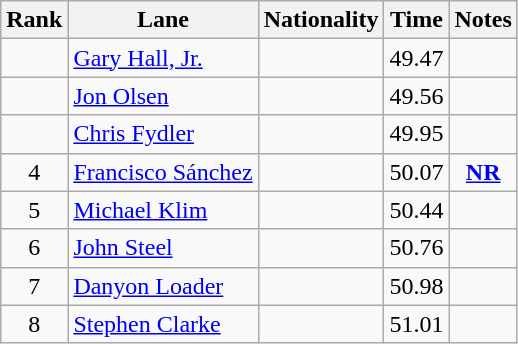<table class="wikitable sortable" style="text-align:center">
<tr>
<th>Rank</th>
<th>Lane</th>
<th>Nationality</th>
<th>Time</th>
<th>Notes</th>
</tr>
<tr>
<td></td>
<td align=left><a href='#'>Gary Hall, Jr.</a></td>
<td align=left></td>
<td>49.47</td>
<td></td>
</tr>
<tr>
<td></td>
<td align=left><a href='#'>Jon Olsen</a></td>
<td align=left></td>
<td>49.56</td>
<td></td>
</tr>
<tr>
<td></td>
<td align=left><a href='#'>Chris Fydler</a></td>
<td align=left></td>
<td>49.95</td>
<td></td>
</tr>
<tr>
<td>4</td>
<td align=left><a href='#'>Francisco Sánchez</a></td>
<td align=left></td>
<td>50.07</td>
<td><strong><a href='#'>NR</a></strong></td>
</tr>
<tr>
<td>5</td>
<td align=left><a href='#'>Michael Klim</a></td>
<td align=left></td>
<td>50.44</td>
<td></td>
</tr>
<tr>
<td>6</td>
<td align=left><a href='#'>John Steel</a></td>
<td align=left></td>
<td>50.76</td>
<td></td>
</tr>
<tr>
<td>7</td>
<td align=left><a href='#'>Danyon Loader</a></td>
<td align=left></td>
<td>50.98</td>
<td></td>
</tr>
<tr>
<td>8</td>
<td align=left><a href='#'>Stephen Clarke</a></td>
<td align=left></td>
<td>51.01</td>
<td></td>
</tr>
</table>
